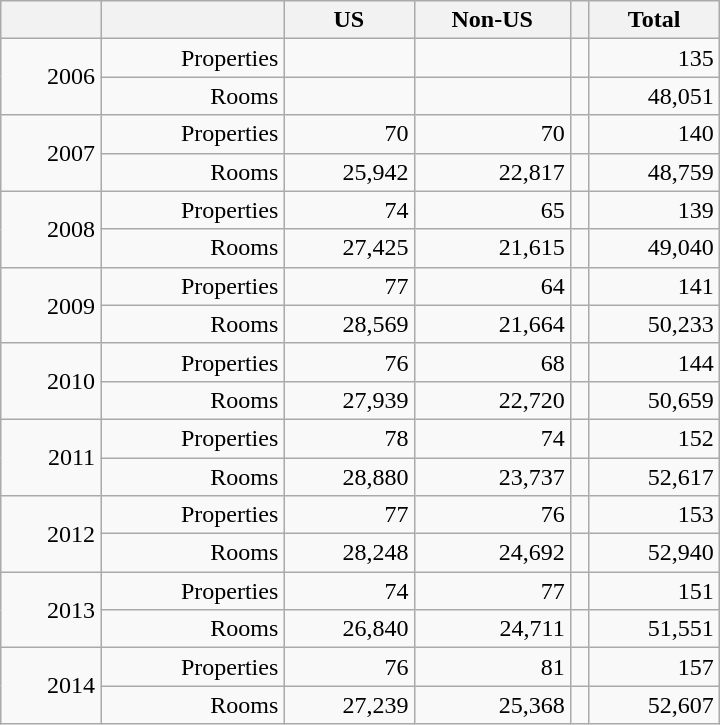<table class="wikitable mw-collapsible mw-collapsed" style="min-width:30em; text-align:right;">
<tr>
<th class="unsortable"></th>
<th></th>
<th>US</th>
<th>Non-US</th>
<th></th>
<th>Total</th>
</tr>
<tr>
<td rowspan=2>2006</td>
<td>Properties</td>
<td></td>
<td></td>
<td></td>
<td>135</td>
</tr>
<tr>
<td>Rooms</td>
<td></td>
<td></td>
<td></td>
<td>48,051</td>
</tr>
<tr>
<td rowspan=2>2007</td>
<td>Properties</td>
<td>70</td>
<td>70</td>
<td></td>
<td>140</td>
</tr>
<tr>
<td>Rooms</td>
<td>25,942</td>
<td>22,817</td>
<td></td>
<td>48,759</td>
</tr>
<tr>
<td rowspan=2>2008</td>
<td>Properties</td>
<td>74</td>
<td>65</td>
<td></td>
<td>139</td>
</tr>
<tr>
<td>Rooms</td>
<td>27,425</td>
<td>21,615</td>
<td></td>
<td>49,040</td>
</tr>
<tr>
<td rowspan=2>2009</td>
<td>Properties</td>
<td>77</td>
<td>64</td>
<td></td>
<td>141</td>
</tr>
<tr>
<td>Rooms</td>
<td>28,569</td>
<td>21,664</td>
<td></td>
<td>50,233</td>
</tr>
<tr>
<td rowspan=2>2010</td>
<td>Properties</td>
<td>76</td>
<td>68</td>
<td></td>
<td>144</td>
</tr>
<tr>
<td>Rooms</td>
<td>27,939</td>
<td>22,720</td>
<td></td>
<td>50,659</td>
</tr>
<tr>
<td rowspan=2>2011</td>
<td>Properties</td>
<td>78</td>
<td>74</td>
<td></td>
<td>152</td>
</tr>
<tr>
<td>Rooms</td>
<td>28,880</td>
<td>23,737</td>
<td></td>
<td>52,617</td>
</tr>
<tr>
<td rowspan=2>2012</td>
<td>Properties</td>
<td>77</td>
<td>76</td>
<td></td>
<td>153</td>
</tr>
<tr>
<td>Rooms</td>
<td>28,248</td>
<td>24,692</td>
<td></td>
<td>52,940</td>
</tr>
<tr>
<td rowspan=2>2013</td>
<td>Properties</td>
<td>74</td>
<td>77</td>
<td></td>
<td>151</td>
</tr>
<tr>
<td>Rooms</td>
<td>26,840</td>
<td>24,711</td>
<td></td>
<td>51,551</td>
</tr>
<tr>
<td rowspan=2>2014</td>
<td>Properties</td>
<td>76</td>
<td>81</td>
<td></td>
<td>157</td>
</tr>
<tr>
<td>Rooms</td>
<td>27,239</td>
<td>25,368</td>
<td></td>
<td>52,607</td>
</tr>
</table>
